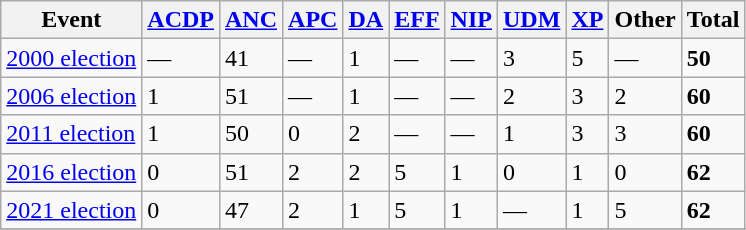<table class="wikitable">
<tr>
<th>Event</th>
<th><a href='#'>ACDP</a></th>
<th><a href='#'>ANC</a></th>
<th><a href='#'>APC</a></th>
<th><a href='#'>DA</a></th>
<th><a href='#'>EFF</a></th>
<th><a href='#'>NIP</a></th>
<th><a href='#'>UDM</a></th>
<th><a href='#'>XP</a></th>
<th>Other</th>
<th>Total</th>
</tr>
<tr>
<td><a href='#'>2000 election</a></td>
<td>—</td>
<td>41</td>
<td>—</td>
<td>1</td>
<td>—</td>
<td>—</td>
<td>3</td>
<td>5</td>
<td>—</td>
<td><strong>50</strong></td>
</tr>
<tr>
<td><a href='#'>2006 election</a></td>
<td>1</td>
<td>51</td>
<td>—</td>
<td>1</td>
<td>—</td>
<td>—</td>
<td>2</td>
<td>3</td>
<td>2</td>
<td><strong>60</strong></td>
</tr>
<tr>
<td><a href='#'>2011 election</a></td>
<td>1</td>
<td>50</td>
<td>0</td>
<td>2</td>
<td>—</td>
<td>—</td>
<td>1</td>
<td>3</td>
<td>3</td>
<td><strong>60</strong></td>
</tr>
<tr>
<td><a href='#'>2016 election</a></td>
<td>0</td>
<td>51</td>
<td>2</td>
<td>2</td>
<td>5</td>
<td>1</td>
<td>0</td>
<td>1</td>
<td>0</td>
<td><strong>62</strong></td>
</tr>
<tr>
<td><a href='#'>2021 election</a></td>
<td>0</td>
<td>47</td>
<td>2</td>
<td>1</td>
<td>5</td>
<td>1</td>
<td>—</td>
<td>1</td>
<td>5</td>
<td><strong>62</strong></td>
</tr>
<tr>
</tr>
</table>
